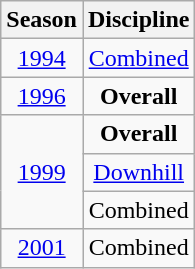<table class="wikitable">
<tr>
<th>Season</th>
<th>Discipline</th>
</tr>
<tr>
<td align=center><a href='#'>1994</a></td>
<td align=center><a href='#'>Combined</a></td>
</tr>
<tr>
<td align=center><a href='#'>1996</a></td>
<td align=center><strong>Overall</strong></td>
</tr>
<tr>
<td rowspan=3 align=center><a href='#'>1999</a></td>
<td align=center><strong>Overall</strong></td>
</tr>
<tr>
<td align=center><a href='#'>Downhill</a></td>
</tr>
<tr>
<td align=center>Combined</td>
</tr>
<tr>
<td align=center><a href='#'>2001</a></td>
<td align=center>Combined</td>
</tr>
</table>
